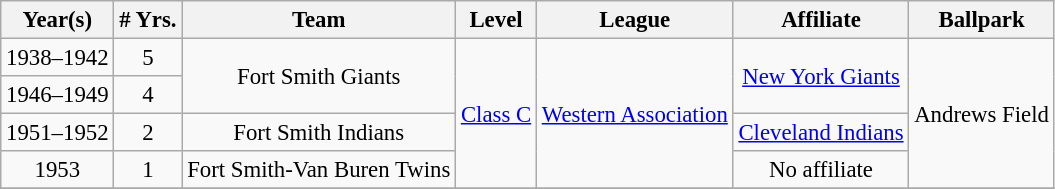<table class="wikitable" style="text-align:center; font-size: 95%;">
<tr>
<th>Year(s)</th>
<th># Yrs.</th>
<th>Team</th>
<th>Level</th>
<th>League</th>
<th>Affiliate</th>
<th>Ballpark</th>
</tr>
<tr>
<td>1938–1942</td>
<td>5</td>
<td rowspan=2>Fort Smith Giants</td>
<td rowspan=4><a href='#'>Class C</a></td>
<td rowspan=4><a href='#'>Western Association</a></td>
<td rowspan=2><a href='#'>New York Giants</a></td>
<td rowspan=4>Andrews Field</td>
</tr>
<tr>
<td>1946–1949</td>
<td>4</td>
</tr>
<tr>
<td>1951–1952</td>
<td>2</td>
<td>Fort Smith Indians</td>
<td><a href='#'>Cleveland Indians</a></td>
</tr>
<tr>
<td>1953</td>
<td>1</td>
<td>Fort Smith-Van Buren Twins</td>
<td>No affiliate</td>
</tr>
<tr>
</tr>
</table>
